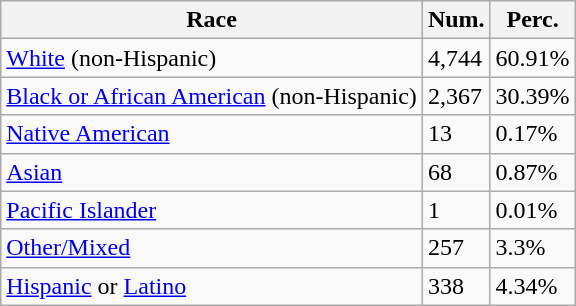<table class="wikitable">
<tr>
<th>Race</th>
<th>Num.</th>
<th>Perc.</th>
</tr>
<tr>
<td><a href='#'>White</a> (non-Hispanic)</td>
<td>4,744</td>
<td>60.91%</td>
</tr>
<tr>
<td><a href='#'>Black or African American</a> (non-Hispanic)</td>
<td>2,367</td>
<td>30.39%</td>
</tr>
<tr>
<td><a href='#'>Native American</a></td>
<td>13</td>
<td>0.17%</td>
</tr>
<tr>
<td><a href='#'>Asian</a></td>
<td>68</td>
<td>0.87%</td>
</tr>
<tr>
<td><a href='#'>Pacific Islander</a></td>
<td>1</td>
<td>0.01%</td>
</tr>
<tr>
<td><a href='#'>Other/Mixed</a></td>
<td>257</td>
<td>3.3%</td>
</tr>
<tr>
<td><a href='#'>Hispanic</a> or <a href='#'>Latino</a></td>
<td>338</td>
<td>4.34%</td>
</tr>
</table>
